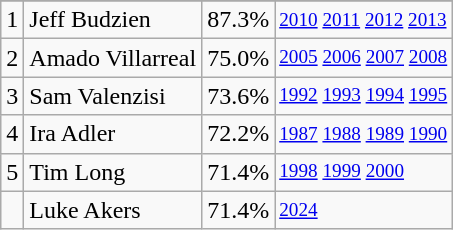<table class="wikitable">
<tr>
</tr>
<tr>
<td>1</td>
<td>Jeff Budzien</td>
<td><abbr>87.3%</abbr></td>
<td style="font-size:80%;"><a href='#'>2010</a> <a href='#'>2011</a> <a href='#'>2012</a> <a href='#'>2013</a></td>
</tr>
<tr>
<td>2</td>
<td>Amado Villarreal</td>
<td><abbr>75.0%</abbr></td>
<td style="font-size:80%;"><a href='#'>2005</a> <a href='#'>2006</a> <a href='#'>2007</a> <a href='#'>2008</a></td>
</tr>
<tr>
<td>3</td>
<td>Sam Valenzisi</td>
<td><abbr>73.6%</abbr></td>
<td style="font-size:80%;"><a href='#'>1992</a> <a href='#'>1993</a> <a href='#'>1994</a> <a href='#'>1995</a></td>
</tr>
<tr>
<td>4</td>
<td>Ira Adler</td>
<td><abbr>72.2%</abbr></td>
<td style="font-size:80%;"><a href='#'>1987</a> <a href='#'>1988</a> <a href='#'>1989</a> <a href='#'>1990</a></td>
</tr>
<tr>
<td>5</td>
<td>Tim Long</td>
<td><abbr>71.4%</abbr></td>
<td style="font-size:80%;"><a href='#'>1998</a> <a href='#'>1999</a> <a href='#'>2000</a></td>
</tr>
<tr>
<td></td>
<td>Luke Akers</td>
<td><abbr>71.4%</abbr></td>
<td style="font-size:80%;"><a href='#'>2024</a></td>
</tr>
</table>
